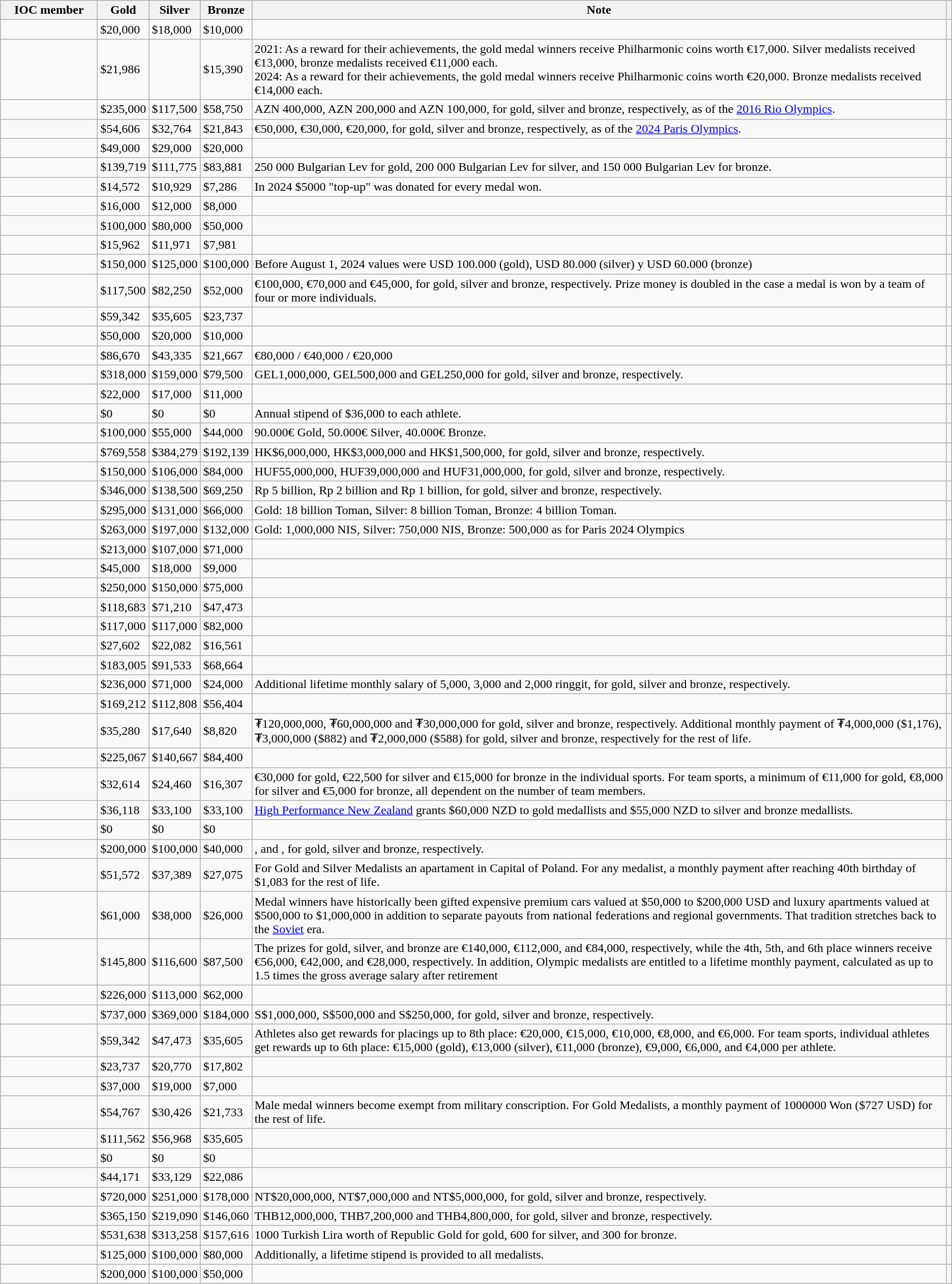<table class="wikitable sortable">
<tr>
<th width=120>IOC member</th>
<th>Gold</th>
<th>Silver</th>
<th>Bronze</th>
<th>Note</th>
<th></th>
</tr>
<tr>
<td colspan="1"></td>
<td colspan="1">$20,000</td>
<td colspan="1">$18,000</td>
<td colspan="1">$10,000</td>
<td></td>
<td></td>
</tr>
<tr>
<td></td>
<td>$21,986</td>
<td></td>
<td>$15,390</td>
<td>2021: As a reward for their achievements, the gold medal winners receive Philharmonic coins worth €17,000. Silver medalists received €13,000, bronze medalists received €11,000 each.<br>2024: As a reward for their achievements, the gold medal winners receive Philharmonic coins worth €20,000. Bronze medalists received €14,000 each.</td>
<td></td>
</tr>
<tr>
<td></td>
<td>$235,000</td>
<td>$117,500</td>
<td>$58,750</td>
<td>AZN 400,000, AZN 200,000 and AZN 100,000, for gold, silver and bronze, respectively, as of the <a href='#'>2016 Rio Olympics</a>.</td>
<td></td>
</tr>
<tr>
<td></td>
<td>$54,606</td>
<td>$32,764</td>
<td>$21,843</td>
<td>€50,000, €30,000, €20,000, for gold, silver and bronze, respectively, as of the <a href='#'>2024 Paris Olympics</a>.</td>
<td></td>
</tr>
<tr>
<td colspan="1"></td>
<td colspan="1">$49,000</td>
<td colspan="1">$29,000</td>
<td colspan="1">$20,000</td>
<td></td>
<td></td>
</tr>
<tr>
<td></td>
<td>$139,719</td>
<td>$111,775</td>
<td>$83,881</td>
<td>250 000 Bulgarian Lev for gold, 200 000 Bulgarian Lev for silver, and 150 000 Bulgarian Lev for bronze.</td>
<td></td>
</tr>
<tr>
<td></td>
<td>$14,572</td>
<td>$10,929</td>
<td>$7,286</td>
<td>In 2024 $5000 "top-up" was donated for every medal won.</td>
<td></td>
</tr>
<tr>
<td></td>
<td>$16,000</td>
<td>$12,000</td>
<td>$8,000</td>
<td></td>
<td></td>
</tr>
<tr>
<td></td>
<td>$100,000</td>
<td>$80,000</td>
<td>$50,000</td>
<td></td>
<td></td>
</tr>
<tr>
<td></td>
<td>$15,962</td>
<td>$11,971</td>
<td>$7,981</td>
<td></td>
<td></td>
</tr>
<tr>
<td></td>
<td>$150,000</td>
<td>$125,000</td>
<td>$100,000</td>
<td>Before August 1, 2024 values were USD 100.000 (gold), USD 80.000 (silver) y USD 60.000 (bronze)</td>
<td></td>
</tr>
<tr>
<td></td>
<td>$117,500</td>
<td>$82,250</td>
<td>$52,000</td>
<td>€100,000, €70,000 and €45,000, for gold, silver and bronze, respectively. Prize money is doubled in the case a medal is won by a team of four or more individuals.</td>
<td></td>
</tr>
<tr>
<td></td>
<td>$59,342</td>
<td>$35,605</td>
<td>$23,737</td>
<td></td>
<td></td>
</tr>
<tr>
<td colspan="1"></td>
<td colspan="1">$50,000</td>
<td colspan="1">$20,000</td>
<td colspan="1">$10,000</td>
<td></td>
<td></td>
</tr>
<tr>
<td></td>
<td>$86,670</td>
<td>$43,335</td>
<td>$21,667</td>
<td>€80,000 / €40,000 / €20,000</td>
<td></td>
</tr>
<tr>
<td></td>
<td>$318,000</td>
<td>$159,000</td>
<td>$79,500</td>
<td>GEL1,000,000, GEL500,000 and GEL250,000 for gold, silver and bronze, respectively.</td>
<td></td>
</tr>
<tr>
<td></td>
<td>$22,000</td>
<td>$17,000</td>
<td>$11,000</td>
<td></td>
<td></td>
</tr>
<tr>
<td></td>
<td>$0</td>
<td>$0</td>
<td>$0</td>
<td>Annual stipend of $36,000 to each athlete.</td>
<td></td>
</tr>
<tr>
<td></td>
<td>$100,000</td>
<td>$55,000</td>
<td>$44,000</td>
<td>90.000€ Gold, 50.000€ Silver, 40.000€ Bronze.</td>
<td></td>
</tr>
<tr>
<td></td>
<td>$769,558</td>
<td>$384,279</td>
<td>$192,139</td>
<td>HK$6,000,000, HK$3,000,000 and HK$1,500,000, for gold, silver and bronze, respectively.</td>
<td></td>
</tr>
<tr>
<td colspan="1"></td>
<td colspan="1">$150,000</td>
<td colspan="1">$106,000</td>
<td colspan="1">$84,000</td>
<td>HUF55,000,000, HUF39,000,000 and HUF31,000,000, for gold, silver and bronze, respectively.</td>
<td></td>
</tr>
<tr>
<td></td>
<td>$346,000</td>
<td>$138,500</td>
<td>$69,250</td>
<td>Rp 5 billion, Rp 2 billion and Rp 1 billion, for gold, silver and bronze, respectively.</td>
<td></td>
</tr>
<tr>
<td></td>
<td>$295,000</td>
<td>$131,000</td>
<td>$66,000</td>
<td>Gold: 18 billion Toman, Silver: 8 billion Toman, Bronze: 4 billion Toman.</td>
<td></td>
</tr>
<tr>
<td colspan="1"></td>
<td colspan="1">$263,000</td>
<td colspan="1">$197,000</td>
<td colspan="1">$132,000</td>
<td>Gold: 1,000,000 NIS, Silver: 750,000 NIS, Bronze: 500,000 as for Paris 2024 Olympics</td>
<td></td>
</tr>
<tr>
<td colspan="1"></td>
<td colspan="1">$213,000</td>
<td colspan="1">$107,000</td>
<td colspan="1">$71,000</td>
<td></td>
<td></td>
</tr>
<tr>
<td colspan="1"></td>
<td colspan="1">$45,000</td>
<td colspan="1">$18,000</td>
<td colspan="1">$9,000</td>
<td></td>
<td></td>
</tr>
<tr>
<td colspan="1"></td>
<td colspan="1">$250,000</td>
<td colspan="1">$150,000</td>
<td colspan="1">$75,000</td>
<td></td>
<td></td>
</tr>
<tr>
<td></td>
<td>$118,683</td>
<td>$71,210</td>
<td>$47,473</td>
<td></td>
<td></td>
</tr>
<tr>
<td colspan="1"></td>
<td colspan="1">$117,000</td>
<td colspan="1">$117,000</td>
<td colspan="1">$82,000</td>
<td></td>
<td></td>
</tr>
<tr>
<td></td>
<td>$27,602</td>
<td>$22,082</td>
<td>$16,561</td>
<td></td>
<td></td>
</tr>
<tr>
<td></td>
<td>$183,005</td>
<td>$91,533</td>
<td>$68,664</td>
<td></td>
<td></td>
</tr>
<tr>
<td colspan="1"></td>
<td colspan="1">$236,000</td>
<td colspan="1">$71,000</td>
<td colspan="1">$24,000</td>
<td>Additional lifetime monthly salary of 5,000, 3,000 and 2,000 ringgit, for gold, silver and bronze, respectively.</td>
<td></td>
</tr>
<tr>
<td></td>
<td>$169,212</td>
<td>$112,808</td>
<td>$56,404</td>
<td></td>
<td></td>
</tr>
<tr>
<td></td>
<td>$35,280</td>
<td>$17,640</td>
<td>$8,820</td>
<td>₮120,000,000, ₮60,000,000 and ₮30,000,000 for gold, silver and bronze, respectively. Additional monthly payment of ₮4,000,000 ($1,176), ₮3,000,000 ($882) and ₮2,000,000 ($588) for gold, silver and bronze, respectively for the rest of life.</td>
<td></td>
</tr>
<tr>
<td></td>
<td>$225,067</td>
<td>$140,667</td>
<td>$84,400</td>
<td></td>
<td></td>
</tr>
<tr>
<td></td>
<td>$32,614</td>
<td>$24,460</td>
<td>$16,307</td>
<td>€30,000 for gold, €22,500 for silver and €15,000 for bronze in the individual sports. For team sports, a minimum of €11,000 for gold, €8,000 for silver and €5,000 for bronze, all dependent on the number of team members.</td>
<td></td>
</tr>
<tr>
<td></td>
<td>$36,118</td>
<td>$33,100</td>
<td>$33,100</td>
<td><a href='#'>High Performance New Zealand</a> grants $60,000 NZD to gold medallists and $55,000 NZD to silver and bronze medallists.</td>
<td></td>
</tr>
<tr>
<td></td>
<td>$0</td>
<td>$0</td>
<td>$0</td>
<td></td>
<td></td>
</tr>
<tr>
<td colspan="1"></td>
<td colspan="1">$200,000</td>
<td colspan="1">$100,000</td>
<td colspan="1">$40,000</td>
<td>,  and , for gold, silver and bronze, respectively.</td>
<td></td>
</tr>
<tr>
<td></td>
<td>$51,572</td>
<td>$37,389</td>
<td>$27,075</td>
<td>For Gold and Silver Medalists an apartament in Capital of Poland. For any medalist, a  monthly payment after reaching 40th birthday of $1,083 for the rest of life.</td>
<td></td>
</tr>
<tr>
<td></td>
<td>$61,000</td>
<td>$38,000</td>
<td>$26,000</td>
<td>Medal winners have historically been gifted expensive premium cars valued at $50,000 to $200,000 USD and luxury apartments valued at $500,000 to $1,000,000 in addition to separate payouts from national federations and regional governments. That tradition stretches back to the <a href='#'>Soviet</a> era.</td>
<td></td>
</tr>
<tr>
<td></td>
<td>$145,800</td>
<td>$116,600</td>
<td>$87,500</td>
<td>The prizes for gold, silver, and bronze are €140,000, €112,000, and €84,000, respectively, while the 4th, 5th, and 6th place winners receive €56,000, €42,000, and €28,000, respectively. In addition, Olympic medalists are entitled to a lifetime monthly payment, calculated as up to 1.5 times the gross average salary after retirement</td>
<td></td>
</tr>
<tr>
<td></td>
<td>$226,000</td>
<td>$113,000</td>
<td>$62,000</td>
<td></td>
<td></td>
</tr>
<tr>
<td colspan="1"></td>
<td colspan="1">$737,000</td>
<td colspan="1">$369,000</td>
<td colspan="1">$184,000</td>
<td>S$1,000,000, S$500,000 and S$250,000, for gold, silver and bronze, respectively.</td>
<td></td>
</tr>
<tr>
<td></td>
<td>$59,342</td>
<td>$47,473</td>
<td>$35,605</td>
<td>Athletes also get rewards for placings up to 8th place: €20,000, €15,000, €10,000, €8,000, and €6,000. For team sports, individual athletes get rewards up to 6th place: €15,000 (gold), €13,000 (silver), €11,000 (bronze), €9,000, €6,000, and €4,000 per athlete.</td>
<td></td>
</tr>
<tr>
<td></td>
<td>$23,737</td>
<td>$20,770</td>
<td>$17,802</td>
<td></td>
<td></td>
</tr>
<tr>
<td colspan="1"></td>
<td colspan="1">$37,000</td>
<td colspan="1">$19,000</td>
<td colspan="1">$7,000</td>
<td></td>
<td></td>
</tr>
<tr>
<td></td>
<td>$54,767</td>
<td>$30,426</td>
<td>$21,733</td>
<td>Male medal winners become exempt from military conscription. For Gold Medalists, a monthly payment of 1000000 Won ($727 USD) for the rest of life.</td>
<td></td>
</tr>
<tr>
<td></td>
<td>$111,562</td>
<td>$56,968</td>
<td>$35,605</td>
<td></td>
<td></td>
</tr>
<tr>
<td></td>
<td>$0</td>
<td>$0</td>
<td>$0</td>
<td></td>
<td></td>
</tr>
<tr>
<td></td>
<td>$44,171</td>
<td>$33,129</td>
<td>$22,086</td>
<td></td>
<td></td>
</tr>
<tr>
<td></td>
<td>$720,000</td>
<td>$251,000</td>
<td>$178,000</td>
<td>NT$20,000,000, NT$7,000,000 and NT$5,000,000, for gold, silver and bronze, respectively.</td>
<td></td>
</tr>
<tr>
<td></td>
<td>$365,150</td>
<td>$219,090</td>
<td>$146,060</td>
<td>THB12,000,000, THB7,200,000 and THB4,800,000, for gold, silver and bronze, respectively.</td>
<td></td>
</tr>
<tr>
<td></td>
<td>$531,638</td>
<td>$313,258</td>
<td>$157,616</td>
<td>1000 Turkish Lira worth of Republic Gold for gold, 600 for silver, and 300 for bronze.</td>
<td></td>
</tr>
<tr>
<td></td>
<td>$125,000</td>
<td>$100,000</td>
<td>$80,000</td>
<td>Additionally, a lifetime stipend is provided to all medalists.</td>
<td></td>
</tr>
<tr>
<td></td>
<td>$200,000</td>
<td>$100,000</td>
<td>$50,000</td>
<td></td>
<td></td>
</tr>
</table>
